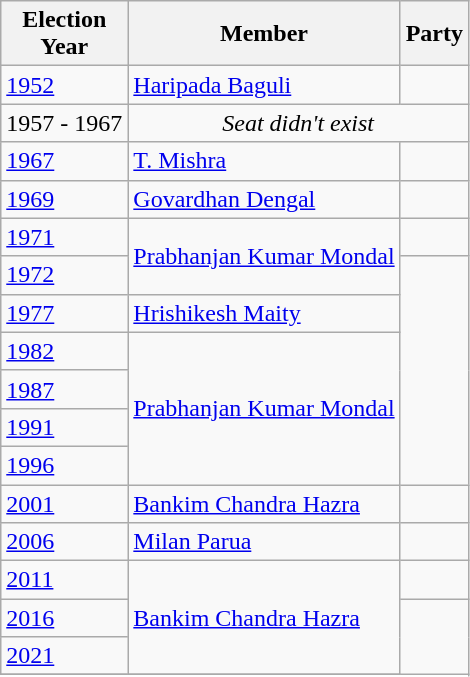<table class="wikitable sortable">
<tr>
<th>Election<br>Year</th>
<th>Member</th>
<th colspan=2>Party</th>
</tr>
<tr>
<td><a href='#'>1952</a></td>
<td><a href='#'>Haripada Baguli</a></td>
<td></td>
</tr>
<tr>
<td>1957 - 1967</td>
<td colspan=3 align=center><em>Seat didn't exist</em></td>
</tr>
<tr>
<td><a href='#'>1967</a></td>
<td><a href='#'>T. Mishra</a></td>
<td></td>
</tr>
<tr>
<td><a href='#'>1969</a></td>
<td><a href='#'>Govardhan Dengal</a></td>
<td></td>
</tr>
<tr>
<td><a href='#'>1971</a></td>
<td rowspan=2><a href='#'>Prabhanjan Kumar Mondal</a></td>
<td></td>
</tr>
<tr>
<td><a href='#'>1972</a></td>
</tr>
<tr>
<td><a href='#'>1977</a></td>
<td><a href='#'>Hrishikesh Maity</a></td>
</tr>
<tr>
<td><a href='#'>1982</a></td>
<td rowspan=4><a href='#'>Prabhanjan Kumar Mondal</a></td>
</tr>
<tr>
<td><a href='#'>1987</a></td>
</tr>
<tr>
<td><a href='#'>1991</a></td>
</tr>
<tr>
<td><a href='#'>1996</a></td>
</tr>
<tr>
<td><a href='#'>2001</a></td>
<td><a href='#'>Bankim Chandra Hazra</a></td>
<td></td>
</tr>
<tr>
<td><a href='#'>2006</a></td>
<td><a href='#'>Milan Parua</a></td>
<td></td>
</tr>
<tr>
<td><a href='#'>2011</a></td>
<td rowspan=3><a href='#'>Bankim Chandra Hazra</a></td>
<td></td>
</tr>
<tr>
<td><a href='#'>2016</a></td>
</tr>
<tr>
<td><a href='#'>2021</a></td>
</tr>
<tr>
</tr>
</table>
